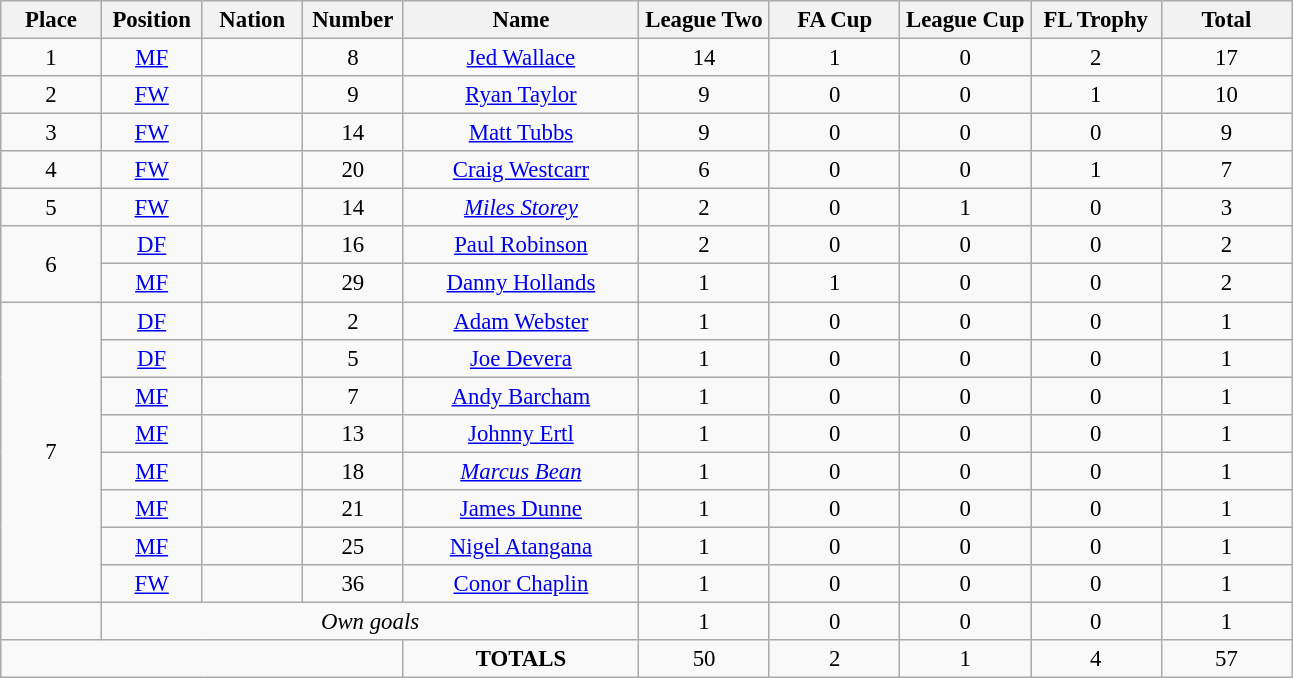<table class="wikitable" style="font-size:95%;text-align:center">
<tr>
<th width=60>Place</th>
<th width=60>Position</th>
<th width=60>Nation</th>
<th width=60>Number</th>
<th width=150>Name</th>
<th width=80>League Two</th>
<th width=80>FA Cup</th>
<th width=80>League Cup</th>
<th width=80>FL Trophy</th>
<th width=80>Total</th>
</tr>
<tr>
<td>1</td>
<td><a href='#'>MF</a></td>
<td></td>
<td>8</td>
<td><a href='#'>Jed Wallace</a></td>
<td>14</td>
<td>1</td>
<td>0</td>
<td>2</td>
<td>17</td>
</tr>
<tr>
<td>2</td>
<td><a href='#'>FW</a></td>
<td></td>
<td>9</td>
<td><a href='#'>Ryan Taylor</a></td>
<td>9</td>
<td>0</td>
<td>0</td>
<td>1</td>
<td>10</td>
</tr>
<tr>
<td>3</td>
<td><a href='#'>FW</a></td>
<td></td>
<td>14</td>
<td><a href='#'>Matt Tubbs</a></td>
<td>9</td>
<td>0</td>
<td>0</td>
<td>0</td>
<td>9</td>
</tr>
<tr>
<td>4</td>
<td><a href='#'>FW</a></td>
<td></td>
<td>20</td>
<td><a href='#'>Craig Westcarr</a></td>
<td>6</td>
<td>0</td>
<td>0</td>
<td>1</td>
<td>7</td>
</tr>
<tr>
<td>5</td>
<td><a href='#'>FW</a></td>
<td></td>
<td>14</td>
<td><em><a href='#'>Miles Storey</a></em></td>
<td>2</td>
<td>0</td>
<td>1</td>
<td>0</td>
<td>3</td>
</tr>
<tr>
<td rowspan=2>6</td>
<td><a href='#'>DF</a></td>
<td></td>
<td>16</td>
<td><a href='#'>Paul Robinson</a></td>
<td>2</td>
<td>0</td>
<td>0</td>
<td>0</td>
<td>2</td>
</tr>
<tr>
<td><a href='#'>MF</a></td>
<td></td>
<td>29</td>
<td><a href='#'>Danny Hollands</a></td>
<td>1</td>
<td>1</td>
<td>0</td>
<td>0</td>
<td>2</td>
</tr>
<tr>
<td rowspan=8>7</td>
<td><a href='#'>DF</a></td>
<td></td>
<td>2</td>
<td><a href='#'>Adam Webster</a></td>
<td>1</td>
<td>0</td>
<td>0</td>
<td>0</td>
<td>1</td>
</tr>
<tr>
<td><a href='#'>DF</a></td>
<td></td>
<td>5</td>
<td><a href='#'>Joe Devera</a></td>
<td>1</td>
<td>0</td>
<td>0</td>
<td>0</td>
<td>1</td>
</tr>
<tr>
<td><a href='#'>MF</a></td>
<td></td>
<td>7</td>
<td><a href='#'>Andy Barcham</a></td>
<td>1</td>
<td>0</td>
<td>0</td>
<td>0</td>
<td>1</td>
</tr>
<tr>
<td><a href='#'>MF</a></td>
<td></td>
<td>13</td>
<td><a href='#'>Johnny Ertl</a></td>
<td>1</td>
<td>0</td>
<td>0</td>
<td>0</td>
<td>1</td>
</tr>
<tr>
<td><a href='#'>MF</a></td>
<td></td>
<td>18</td>
<td><em><a href='#'>Marcus Bean</a></em></td>
<td>1</td>
<td>0</td>
<td>0</td>
<td>0</td>
<td>1</td>
</tr>
<tr>
<td><a href='#'>MF</a></td>
<td></td>
<td>21</td>
<td><a href='#'>James Dunne</a></td>
<td>1</td>
<td>0</td>
<td>0</td>
<td>0</td>
<td>1</td>
</tr>
<tr>
<td><a href='#'>MF</a></td>
<td></td>
<td>25</td>
<td><a href='#'>Nigel Atangana</a></td>
<td>1</td>
<td>0</td>
<td>0</td>
<td>0</td>
<td>1</td>
</tr>
<tr>
<td><a href='#'>FW</a></td>
<td></td>
<td>36</td>
<td><a href='#'>Conor Chaplin</a></td>
<td>1</td>
<td>0</td>
<td>0</td>
<td>0</td>
<td>1</td>
</tr>
<tr>
<td></td>
<td colspan=4><em>Own goals</em></td>
<td>1</td>
<td>0</td>
<td>0</td>
<td>0</td>
<td>1</td>
</tr>
<tr>
<td colspan=4></td>
<td><strong>TOTALS</strong></td>
<td>50</td>
<td>2</td>
<td>1</td>
<td>4</td>
<td>57</td>
</tr>
</table>
